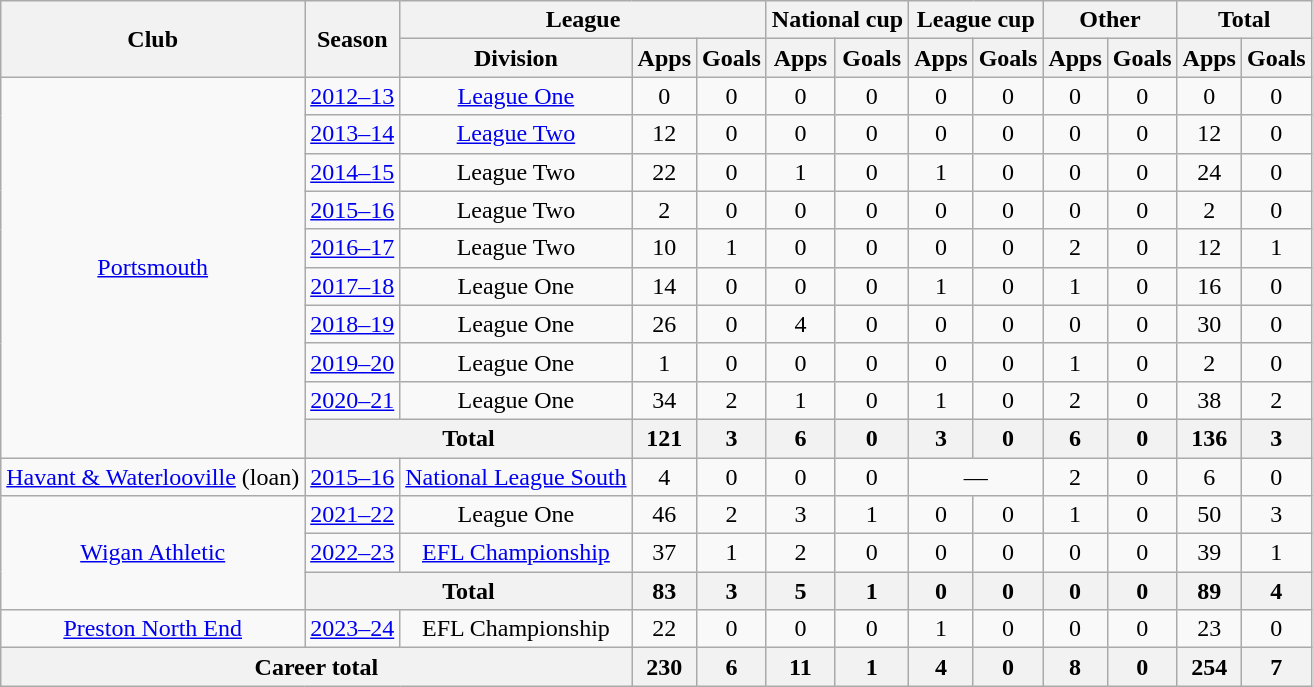<table class="wikitable" style="text-align: center;">
<tr>
<th rowspan="2">Club</th>
<th rowspan="2">Season</th>
<th colspan="3">League</th>
<th colspan="2">National cup</th>
<th colspan="2">League cup</th>
<th colspan="2">Other</th>
<th colspan="2">Total</th>
</tr>
<tr>
<th>Division</th>
<th>Apps</th>
<th>Goals</th>
<th>Apps</th>
<th>Goals</th>
<th>Apps</th>
<th>Goals</th>
<th>Apps</th>
<th>Goals</th>
<th>Apps</th>
<th>Goals</th>
</tr>
<tr>
<td rowspan="10"><a href='#'>Portsmouth</a></td>
<td><a href='#'>2012–13</a></td>
<td><a href='#'>League One</a></td>
<td>0</td>
<td>0</td>
<td>0</td>
<td>0</td>
<td>0</td>
<td>0</td>
<td>0</td>
<td>0</td>
<td>0</td>
<td>0</td>
</tr>
<tr>
<td><a href='#'>2013–14</a></td>
<td><a href='#'>League Two</a></td>
<td>12</td>
<td>0</td>
<td>0</td>
<td>0</td>
<td>0</td>
<td>0</td>
<td>0</td>
<td>0</td>
<td>12</td>
<td>0</td>
</tr>
<tr>
<td><a href='#'>2014–15</a></td>
<td>League Two</td>
<td>22</td>
<td>0</td>
<td>1</td>
<td>0</td>
<td>1</td>
<td>0</td>
<td>0</td>
<td>0</td>
<td>24</td>
<td>0</td>
</tr>
<tr>
<td><a href='#'>2015–16</a></td>
<td>League Two</td>
<td>2</td>
<td>0</td>
<td>0</td>
<td>0</td>
<td>0</td>
<td>0</td>
<td>0</td>
<td>0</td>
<td>2</td>
<td>0</td>
</tr>
<tr>
<td><a href='#'>2016–17</a></td>
<td>League Two</td>
<td>10</td>
<td>1</td>
<td>0</td>
<td>0</td>
<td>0</td>
<td>0</td>
<td>2</td>
<td>0</td>
<td>12</td>
<td>1</td>
</tr>
<tr>
<td><a href='#'>2017–18</a></td>
<td>League One</td>
<td>14</td>
<td>0</td>
<td>0</td>
<td>0</td>
<td>1</td>
<td>0</td>
<td>1</td>
<td>0</td>
<td>16</td>
<td>0</td>
</tr>
<tr>
<td><a href='#'>2018–19</a></td>
<td>League One</td>
<td>26</td>
<td>0</td>
<td>4</td>
<td>0</td>
<td>0</td>
<td>0</td>
<td>0</td>
<td>0</td>
<td>30</td>
<td>0</td>
</tr>
<tr>
<td><a href='#'>2019–20</a></td>
<td>League One</td>
<td>1</td>
<td>0</td>
<td>0</td>
<td>0</td>
<td>0</td>
<td>0</td>
<td>1</td>
<td>0</td>
<td>2</td>
<td>0</td>
</tr>
<tr>
<td><a href='#'>2020–21</a></td>
<td>League One</td>
<td>34</td>
<td>2</td>
<td>1</td>
<td>0</td>
<td>1</td>
<td>0</td>
<td>2</td>
<td>0</td>
<td>38</td>
<td>2</td>
</tr>
<tr>
<th colspan="2">Total</th>
<th>121</th>
<th>3</th>
<th>6</th>
<th>0</th>
<th>3</th>
<th>0</th>
<th>6</th>
<th>0</th>
<th>136</th>
<th>3</th>
</tr>
<tr>
<td><a href='#'>Havant & Waterlooville</a> (loan)</td>
<td><a href='#'>2015–16</a></td>
<td><a href='#'>National League South</a></td>
<td>4</td>
<td>0</td>
<td>0</td>
<td>0</td>
<td colspan="2">—</td>
<td>2</td>
<td>0</td>
<td>6</td>
<td>0</td>
</tr>
<tr>
<td rowspan="3"><a href='#'>Wigan Athletic</a></td>
<td><a href='#'>2021–22</a></td>
<td>League One</td>
<td>46</td>
<td>2</td>
<td>3</td>
<td>1</td>
<td>0</td>
<td>0</td>
<td>1</td>
<td>0</td>
<td>50</td>
<td>3</td>
</tr>
<tr>
<td><a href='#'>2022–23</a></td>
<td><a href='#'>EFL Championship</a></td>
<td>37</td>
<td>1</td>
<td>2</td>
<td>0</td>
<td>0</td>
<td>0</td>
<td>0</td>
<td>0</td>
<td>39</td>
<td>1</td>
</tr>
<tr>
<th colspan="2">Total</th>
<th>83</th>
<th>3</th>
<th>5</th>
<th>1</th>
<th>0</th>
<th>0</th>
<th>0</th>
<th>0</th>
<th>89</th>
<th>4</th>
</tr>
<tr>
<td><a href='#'>Preston North End</a></td>
<td><a href='#'>2023–24</a></td>
<td>EFL Championship</td>
<td>22</td>
<td>0</td>
<td>0</td>
<td>0</td>
<td>1</td>
<td>0</td>
<td>0</td>
<td>0</td>
<td>23</td>
<td>0</td>
</tr>
<tr>
<th colspan="3">Career total</th>
<th>230</th>
<th>6</th>
<th>11</th>
<th>1</th>
<th>4</th>
<th>0</th>
<th>8</th>
<th>0</th>
<th>254</th>
<th>7</th>
</tr>
</table>
